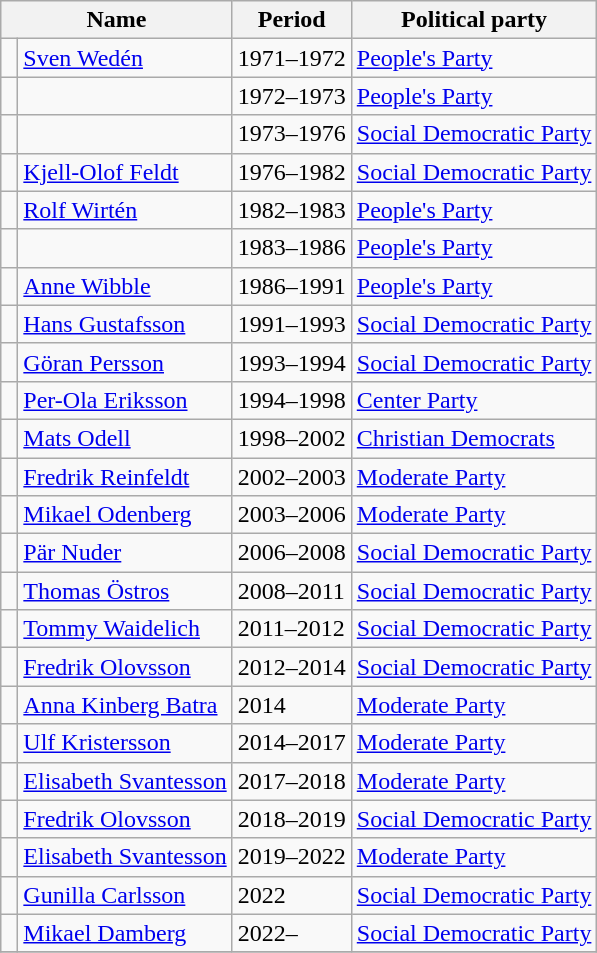<table class="wikitable">
<tr>
<th colspan="2">Name</th>
<th>Period</th>
<th>Political party</th>
</tr>
<tr>
<td bgcolor=> </td>
<td><a href='#'>Sven Wedén</a></td>
<td>1971–1972</td>
<td><a href='#'>People's Party</a></td>
</tr>
<tr>
<td bgcolor=> </td>
<td></td>
<td>1972–1973</td>
<td><a href='#'>People's Party</a></td>
</tr>
<tr>
<td bgcolor=> </td>
<td></td>
<td>1973–1976</td>
<td><a href='#'>Social Democratic Party</a></td>
</tr>
<tr>
<td bgcolor=> </td>
<td><a href='#'>Kjell-Olof Feldt</a></td>
<td>1976–1982</td>
<td><a href='#'>Social Democratic Party</a></td>
</tr>
<tr>
<td bgcolor=> </td>
<td><a href='#'>Rolf Wirtén</a></td>
<td>1982–1983</td>
<td><a href='#'>People's Party</a></td>
</tr>
<tr>
<td bgcolor=> </td>
<td></td>
<td>1983–1986</td>
<td><a href='#'>People's Party</a></td>
</tr>
<tr>
<td bgcolor=> </td>
<td><a href='#'>Anne Wibble</a></td>
<td>1986–1991</td>
<td><a href='#'>People's Party</a></td>
</tr>
<tr>
<td bgcolor=> </td>
<td><a href='#'>Hans Gustafsson</a></td>
<td>1991–1993</td>
<td><a href='#'>Social Democratic Party</a></td>
</tr>
<tr>
<td bgcolor=> </td>
<td><a href='#'>Göran Persson</a></td>
<td>1993–1994</td>
<td><a href='#'>Social Democratic Party</a></td>
</tr>
<tr>
<td bgcolor=> </td>
<td><a href='#'>Per-Ola Eriksson</a></td>
<td>1994–1998</td>
<td><a href='#'>Center Party</a></td>
</tr>
<tr>
<td bgcolor=> </td>
<td><a href='#'>Mats Odell</a></td>
<td>1998–2002</td>
<td><a href='#'>Christian Democrats</a></td>
</tr>
<tr>
<td bgcolor=> </td>
<td><a href='#'>Fredrik Reinfeldt</a></td>
<td>2002–2003</td>
<td><a href='#'>Moderate Party</a></td>
</tr>
<tr>
<td bgcolor=> </td>
<td><a href='#'>Mikael Odenberg</a></td>
<td>2003–2006</td>
<td><a href='#'>Moderate Party</a></td>
</tr>
<tr>
<td bgcolor=> </td>
<td><a href='#'>Pär Nuder</a></td>
<td>2006–2008</td>
<td><a href='#'>Social Democratic Party</a></td>
</tr>
<tr>
<td bgcolor=> </td>
<td><a href='#'>Thomas Östros</a></td>
<td>2008–2011</td>
<td><a href='#'>Social Democratic Party</a></td>
</tr>
<tr>
<td bgcolor=> </td>
<td><a href='#'>Tommy Waidelich</a></td>
<td>2011–2012</td>
<td><a href='#'>Social Democratic Party</a></td>
</tr>
<tr>
<td bgcolor=> </td>
<td><a href='#'>Fredrik Olovsson</a></td>
<td>2012–2014</td>
<td><a href='#'>Social Democratic Party</a></td>
</tr>
<tr>
<td bgcolor=> </td>
<td><a href='#'>Anna Kinberg Batra</a></td>
<td>2014</td>
<td><a href='#'>Moderate Party</a></td>
</tr>
<tr>
<td bgcolor=> </td>
<td><a href='#'>Ulf Kristersson</a></td>
<td>2014–2017</td>
<td><a href='#'>Moderate Party</a></td>
</tr>
<tr>
<td bgcolor=> </td>
<td><a href='#'>Elisabeth Svantesson</a></td>
<td>2017–2018</td>
<td><a href='#'>Moderate Party</a></td>
</tr>
<tr>
<td bgcolor=> </td>
<td><a href='#'>Fredrik Olovsson</a></td>
<td>2018–2019</td>
<td><a href='#'>Social Democratic Party</a></td>
</tr>
<tr>
<td bgcolor=> </td>
<td><a href='#'>Elisabeth Svantesson</a></td>
<td>2019–2022</td>
<td><a href='#'>Moderate Party</a></td>
</tr>
<tr>
<td bgcolor=> </td>
<td><a href='#'>Gunilla Carlsson</a></td>
<td>2022</td>
<td><a href='#'>Social Democratic Party</a></td>
</tr>
<tr>
<td bgcolor=> </td>
<td><a href='#'>Mikael Damberg</a></td>
<td>2022–</td>
<td><a href='#'>Social Democratic Party</a></td>
</tr>
<tr>
</tr>
</table>
